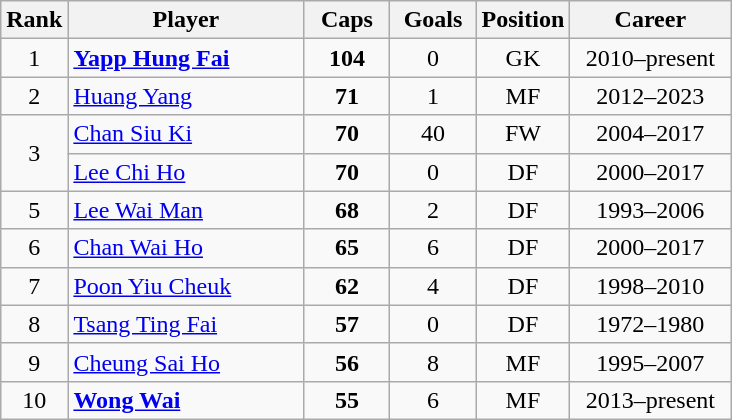<table class="wikitable sortable" style="text-align:center;">
<tr>
<th width=30px>Rank</th>
<th style="width:150px;">Player</th>
<th width=50px>Caps</th>
<th width=50px>Goals</th>
<th width=50px>Position</th>
<th style="width:100px;">Career</th>
</tr>
<tr>
<td>1</td>
<td style="text-align:left;"><strong><a href='#'>Yapp Hung Fai</a></strong></td>
<td><strong>104</strong></td>
<td>0</td>
<td>GK</td>
<td>2010–present</td>
</tr>
<tr>
<td>2</td>
<td style="text-align:left;"><a href='#'>Huang Yang</a></td>
<td><strong>71</strong></td>
<td>1</td>
<td>MF</td>
<td>2012–2023</td>
</tr>
<tr>
<td rowspan="2">3</td>
<td style="text-align:left;"><a href='#'>Chan Siu Ki</a></td>
<td><strong>70</strong></td>
<td>40</td>
<td>FW</td>
<td>2004–2017</td>
</tr>
<tr>
<td style="text-align:left;"><a href='#'>Lee Chi Ho</a></td>
<td><strong>70</strong></td>
<td>0</td>
<td>DF</td>
<td>2000–2017</td>
</tr>
<tr>
<td>5</td>
<td style="text-align:left;"><a href='#'>Lee Wai Man</a></td>
<td><strong>68</strong></td>
<td>2</td>
<td>DF</td>
<td>1993–2006</td>
</tr>
<tr>
<td>6</td>
<td style="text-align:left;"><a href='#'>Chan Wai Ho</a></td>
<td><strong>65</strong></td>
<td>6</td>
<td>DF</td>
<td>2000–2017</td>
</tr>
<tr>
<td>7</td>
<td style="text-align:left;"><a href='#'>Poon Yiu Cheuk</a></td>
<td><strong>62</strong></td>
<td>4</td>
<td>DF</td>
<td>1998–2010</td>
</tr>
<tr>
<td>8</td>
<td style="text-align:left;"><a href='#'>Tsang Ting Fai</a></td>
<td><strong>57</strong></td>
<td>0</td>
<td>DF</td>
<td>1972–1980</td>
</tr>
<tr>
<td>9</td>
<td style="text-align:left;"><a href='#'>Cheung Sai Ho</a></td>
<td><strong>56</strong></td>
<td>8</td>
<td>MF</td>
<td>1995–2007</td>
</tr>
<tr>
<td>10</td>
<td style="text-align:left;"><strong><a href='#'>Wong Wai</a></strong></td>
<td><strong>55</strong></td>
<td>6</td>
<td>MF</td>
<td>2013–present</td>
</tr>
</table>
